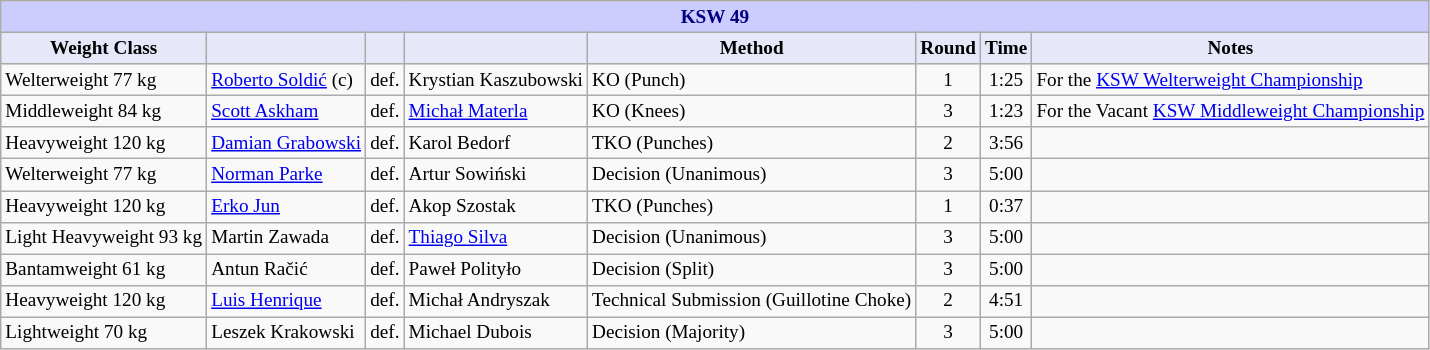<table class="wikitable" style="font-size: 80%;">
<tr>
<th colspan="8" style="background-color: #ccf; color: #000080; text-align: center;"><strong>KSW 49</strong></th>
</tr>
<tr>
<th colspan="1" style="background-color: #E6E8FA; color: #000000; text-align: center;">Weight Class</th>
<th colspan="1" style="background-color: #E6E8FA; color: #000000; text-align: center;"></th>
<th colspan="1" style="background-color: #E6E8FA; color: #000000; text-align: center;"></th>
<th colspan="1" style="background-color: #E6E8FA; color: #000000; text-align: center;"></th>
<th colspan="1" style="background-color: #E6E8FA; color: #000000; text-align: center;">Method</th>
<th colspan="1" style="background-color: #E6E8FA; color: #000000; text-align: center;">Round</th>
<th colspan="1" style="background-color: #E6E8FA; color: #000000; text-align: center;">Time</th>
<th colspan="1" style="background-color: #E6E8FA; color: #000000; text-align: center;">Notes</th>
</tr>
<tr>
<td>Welterweight 77 kg</td>
<td> <a href='#'>Roberto Soldić</a> (c)</td>
<td>def.</td>
<td> Krystian Kaszubowski</td>
<td>KO (Punch)</td>
<td align=center>1</td>
<td align=center>1:25</td>
<td>For the <a href='#'>KSW Welterweight Championship</a></td>
</tr>
<tr>
<td>Middleweight 84 kg</td>
<td> <a href='#'>Scott Askham</a></td>
<td align=center>def.</td>
<td> <a href='#'>Michał Materla</a></td>
<td>KO (Knees)</td>
<td align=center>3</td>
<td align=center>1:23</td>
<td>For the Vacant <a href='#'>KSW Middleweight Championship</a></td>
</tr>
<tr>
<td>Heavyweight 120 kg</td>
<td> <a href='#'>Damian Grabowski</a></td>
<td>def.</td>
<td> Karol Bedorf</td>
<td>TKO (Punches)</td>
<td align=center>2</td>
<td align=center>3:56</td>
<td></td>
</tr>
<tr>
<td>Welterweight 77 kg</td>
<td> <a href='#'>Norman Parke</a></td>
<td>def.</td>
<td> Artur Sowiński</td>
<td>Decision (Unanimous)</td>
<td align=center>3</td>
<td align=center>5:00</td>
<td></td>
</tr>
<tr>
<td>Heavyweight 120 kg</td>
<td> <a href='#'>Erko Jun</a></td>
<td>def.</td>
<td> Akop Szostak</td>
<td>TKO (Punches)</td>
<td align=center>1</td>
<td align=center>0:37</td>
<td></td>
</tr>
<tr>
<td>Light Heavyweight 93 kg</td>
<td> Martin Zawada</td>
<td>def.</td>
<td> <a href='#'>Thiago Silva</a></td>
<td>Decision (Unanimous)</td>
<td align=center>3</td>
<td align=center>5:00</td>
<td></td>
</tr>
<tr>
<td>Bantamweight 61 kg</td>
<td> Antun Račić</td>
<td>def.</td>
<td> Paweł Polityło</td>
<td>Decision (Split)</td>
<td align=center>3</td>
<td align=center>5:00</td>
<td></td>
</tr>
<tr>
<td>Heavyweight 120 kg</td>
<td> <a href='#'>Luis Henrique</a></td>
<td>def.</td>
<td> Michał Andryszak</td>
<td>Technical Submission (Guillotine Choke)</td>
<td align=center>2</td>
<td align=center>4:51</td>
<td></td>
</tr>
<tr>
<td>Lightweight 70 kg</td>
<td> Leszek Krakowski</td>
<td>def.</td>
<td> Michael Dubois</td>
<td>Decision (Majority)</td>
<td align=center>3</td>
<td align=center>5:00</td>
<td></td>
</tr>
</table>
